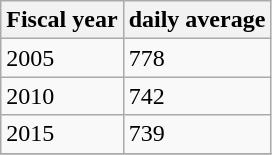<table class="wikitable">
<tr>
<th>Fiscal year</th>
<th>daily average</th>
</tr>
<tr>
<td>2005</td>
<td>778</td>
</tr>
<tr>
<td>2010</td>
<td>742</td>
</tr>
<tr>
<td>2015</td>
<td>739</td>
</tr>
<tr>
</tr>
</table>
